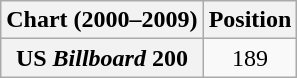<table class="wikitable sortable plainrowheaders">
<tr>
<th scope="col">Chart (2000–2009)</th>
<th scope="col">Position</th>
</tr>
<tr>
<th scope="row">US <em>Billboard</em> 200</th>
<td style="text-align:center;">189</td>
</tr>
</table>
